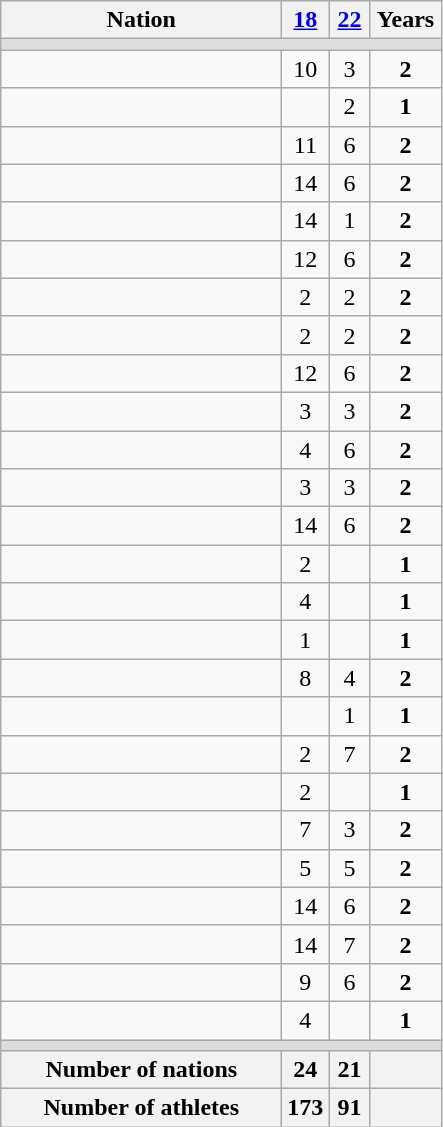<table class="wikitable" style="text-align:center;">
<tr>
<th width=180>Nation</th>
<th width=20><a href='#'>18</a></th>
<th width=20><a href='#'>22</a></th>
<th width=40>Years</th>
</tr>
<tr style="background:#DDDDDD;">
<td colspan=4></td>
</tr>
<tr>
<td align=left></td>
<td>10</td>
<td>3</td>
<td><strong>2</strong></td>
</tr>
<tr>
<td align=left></td>
<td></td>
<td>2</td>
<td><strong>1</strong></td>
</tr>
<tr>
<td align=left></td>
<td>11</td>
<td>6</td>
<td><strong>2</strong></td>
</tr>
<tr>
<td align=left></td>
<td>14</td>
<td>6</td>
<td><strong>2</strong></td>
</tr>
<tr>
<td align=left></td>
<td>14</td>
<td>1</td>
<td><strong>2</strong></td>
</tr>
<tr>
<td align=left></td>
<td>12</td>
<td>6</td>
<td><strong>2</strong></td>
</tr>
<tr>
<td align=left></td>
<td>2</td>
<td>2</td>
<td><strong>2</strong></td>
</tr>
<tr>
<td align=left></td>
<td>2</td>
<td>2</td>
<td><strong>2</strong></td>
</tr>
<tr>
<td align=left></td>
<td>12</td>
<td>6</td>
<td><strong>2</strong></td>
</tr>
<tr>
<td align=left></td>
<td>3</td>
<td>3</td>
<td><strong>2</strong></td>
</tr>
<tr>
<td align=left></td>
<td>4</td>
<td>6</td>
<td><strong>2</strong></td>
</tr>
<tr>
<td align=left></td>
<td>3</td>
<td>3</td>
<td><strong>2</strong></td>
</tr>
<tr>
<td align=left></td>
<td>14</td>
<td>6</td>
<td><strong>2</strong></td>
</tr>
<tr>
<td align=left></td>
<td>2</td>
<td></td>
<td><strong>1</strong></td>
</tr>
<tr>
<td align=left></td>
<td>4</td>
<td></td>
<td><strong>1</strong></td>
</tr>
<tr>
<td align=left></td>
<td>1</td>
<td></td>
<td><strong>1</strong></td>
</tr>
<tr>
<td align=left></td>
<td>8</td>
<td>4</td>
<td><strong>2</strong></td>
</tr>
<tr>
<td align=left></td>
<td></td>
<td>1</td>
<td><strong>1</strong></td>
</tr>
<tr>
<td align=left></td>
<td>2</td>
<td>7</td>
<td><strong>2</strong></td>
</tr>
<tr>
<td align=left></td>
<td>2</td>
<td></td>
<td><strong>1</strong></td>
</tr>
<tr>
<td align=left></td>
<td>7</td>
<td>3</td>
<td><strong>2</strong></td>
</tr>
<tr>
<td align=left></td>
<td>5</td>
<td>5</td>
<td><strong>2</strong></td>
</tr>
<tr>
<td align=left></td>
<td>14</td>
<td>6</td>
<td><strong>2</strong></td>
</tr>
<tr>
<td align=left></td>
<td>14</td>
<td>7</td>
<td><strong>2</strong></td>
</tr>
<tr>
<td align=left></td>
<td>9</td>
<td>6</td>
<td><strong>2</strong></td>
</tr>
<tr>
<td align=left></td>
<td>4</td>
<td></td>
<td><strong>1</strong></td>
</tr>
<tr style="background:#DDDDDD;">
<td colspan=4></td>
</tr>
<tr>
<th>Number of nations</th>
<th>24</th>
<th>21</th>
<th></th>
</tr>
<tr>
<th>Number of athletes</th>
<th>173</th>
<th>91</th>
<th></th>
</tr>
</table>
